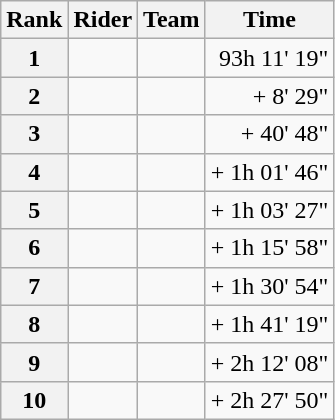<table class="wikitable">
<tr>
<th scope="col">Rank</th>
<th scope="col">Rider</th>
<th scope="col">Team</th>
<th scope="col">Time</th>
</tr>
<tr>
<th scope="row">1</th>
<td></td>
<td></td>
<td style="text-align:right;">93h 11' 19"</td>
</tr>
<tr>
<th scope="row">2</th>
<td></td>
<td></td>
<td style="text-align:right;">+ 8' 29"</td>
</tr>
<tr>
<th scope="row">3</th>
<td></td>
<td></td>
<td style="text-align:right;">+ 40' 48"</td>
</tr>
<tr>
<th scope="row">4</th>
<td></td>
<td></td>
<td style="text-align:right;">+ 1h 01' 46"</td>
</tr>
<tr>
<th scope="row">5</th>
<td></td>
<td></td>
<td style="text-align:right;">+ 1h 03' 27"</td>
</tr>
<tr>
<th scope="row">6</th>
<td></td>
<td></td>
<td style="text-align:right;">+ 1h 15' 58"</td>
</tr>
<tr>
<th scope="row">7</th>
<td></td>
<td></td>
<td style="text-align:right;">+ 1h 30' 54"</td>
</tr>
<tr>
<th scope="row">8</th>
<td></td>
<td></td>
<td style="text-align:right;">+ 1h 41' 19"</td>
</tr>
<tr>
<th scope="row">9</th>
<td></td>
<td></td>
<td style="text-align:right;">+ 2h 12' 08"</td>
</tr>
<tr>
<th scope="row">10</th>
<td></td>
<td></td>
<td style="text-align:right;">+ 2h 27' 50"</td>
</tr>
</table>
